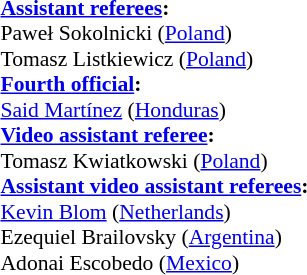<table style="width:100%; font-size:90%;">
<tr>
<td><br><strong><a href='#'>Assistant referees</a>:</strong>
<br>Paweł Sokolnicki (<a href='#'>Poland</a>)
<br>Tomasz Listkiewicz (<a href='#'>Poland</a>)
<br><strong><a href='#'>Fourth official</a>:</strong>
<br><a href='#'>Said Martínez</a> (<a href='#'>Honduras</a>)
<br><strong><a href='#'>Video assistant referee</a>:</strong>
<br>Tomasz Kwiatkowski (<a href='#'>Poland</a>)
<br><strong><a href='#'>Assistant video assistant referees</a>:</strong>
<br><a href='#'>Kevin Blom</a> (<a href='#'>Netherlands</a>)
<br>Ezequiel Brailovsky (<a href='#'>Argentina</a>)
<br>Adonai Escobedo (<a href='#'>Mexico</a>)</td>
</tr>
</table>
